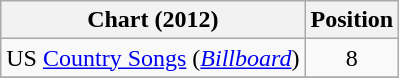<table class="wikitable sortable">
<tr>
<th scope="col">Chart (2012)</th>
<th scope="col">Position</th>
</tr>
<tr>
<td>US <a href='#'>Country Songs</a> (<em><a href='#'>Billboard</a></em>)</td>
<td align="center">8</td>
</tr>
<tr>
</tr>
</table>
